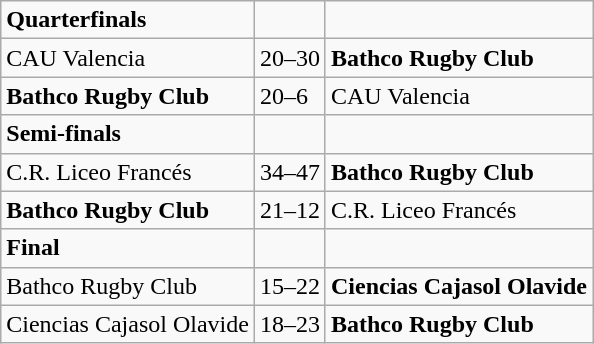<table class="wikitable">
<tr>
<td><strong>Quarterfinals</strong></td>
<td></td>
<td></td>
</tr>
<tr>
<td>CAU Valencia</td>
<td>20–30</td>
<td><strong>Bathco Rugby Club</strong></td>
</tr>
<tr>
<td><strong>Bathco Rugby Club</strong></td>
<td>20–6</td>
<td>CAU Valencia</td>
</tr>
<tr>
<td><strong>Semi-finals</strong></td>
<td></td>
<td></td>
</tr>
<tr>
<td>C.R. Liceo Francés</td>
<td>34–47</td>
<td><strong>Bathco Rugby Club</strong></td>
</tr>
<tr>
<td><strong>Bathco Rugby Club</strong></td>
<td>21–12</td>
<td>C.R. Liceo Francés</td>
</tr>
<tr>
<td><strong>Final</strong></td>
<td></td>
<td></td>
</tr>
<tr>
<td>Bathco Rugby Club</td>
<td>15–22</td>
<td><strong>Ciencias Cajasol Olavide</strong></td>
</tr>
<tr>
<td>Ciencias Cajasol Olavide</td>
<td>18–23</td>
<td><strong>Bathco Rugby Club</strong></td>
</tr>
</table>
